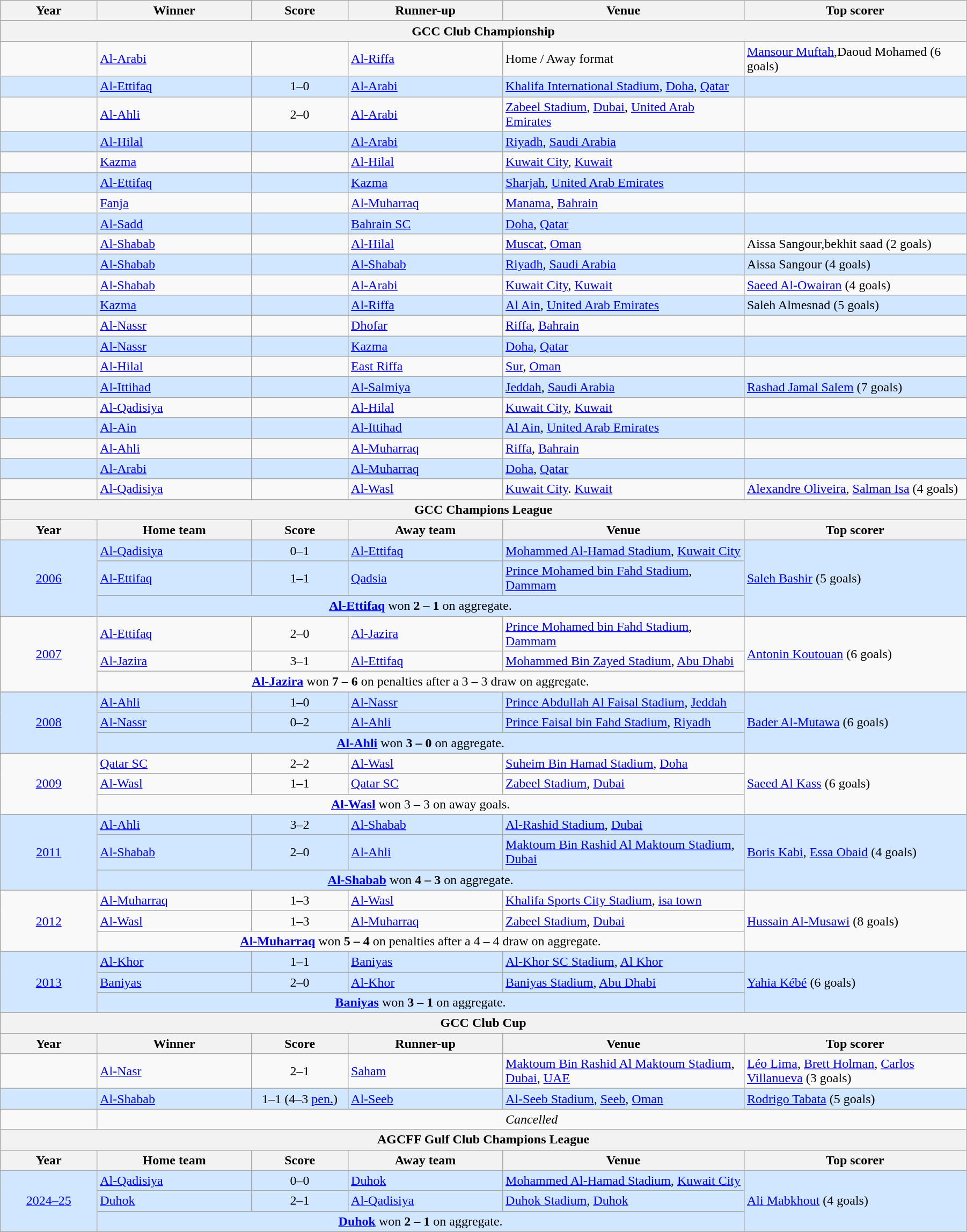<table class="wikitable" width="95%">
<tr>
<th style="width:10%;">Year</th>
<th style="width:15%;">Winner</th>
<th style="width:10%;">Score</th>
<th style="width:15%;">Runner-up</th>
<th style="width:25%;">Venue</th>
<th style="width:25%;">Top scorer</th>
</tr>
<tr>
<th colspan="7">GCC Club Championship</th>
</tr>
<tr>
<td></td>
<td> <a href='#'>Al-Arabi</a></td>
<td></td>
<td> <a href='#'>Al-Riffa</a></td>
<td>Home / Away format</td>
<td><a href='#'>Mansour Muftah</a>,Daoud Mohamed (6 goals)</td>
</tr>
<tr bgcolor=#D0E7FF>
<td></td>
<td> <a href='#'>Al-Ettifaq</a></td>
<td align=center>1–0</td>
<td> <a href='#'>Al-Arabi</a></td>
<td><a href='#'>Khalifa International Stadium</a>, <a href='#'>Doha</a>, <a href='#'>Qatar</a></td>
<td></td>
</tr>
<tr>
<td></td>
<td> <a href='#'>Al-Ahli</a></td>
<td align=center>2–0</td>
<td> <a href='#'>Al-Arabi</a></td>
<td><a href='#'>Zabeel Stadium</a>, <a href='#'>Dubai</a>, <a href='#'>United Arab Emirates</a></td>
<td></td>
</tr>
<tr bgcolor=#D0E7FF>
<td></td>
<td> <a href='#'>Al-Hilal</a></td>
<td></td>
<td> <a href='#'>Al-Arabi</a></td>
<td><a href='#'>Riyadh</a>, <a href='#'>Saudi Arabia</a></td>
<td></td>
</tr>
<tr>
<td></td>
<td> <a href='#'>Kazma</a></td>
<td></td>
<td> <a href='#'>Al-Hilal</a></td>
<td><a href='#'>Kuwait City</a>, <a href='#'>Kuwait</a></td>
<td></td>
</tr>
<tr bgcolor=#D0E7FF>
<td></td>
<td> <a href='#'>Al-Ettifaq</a></td>
<td></td>
<td> <a href='#'>Kazma</a></td>
<td><a href='#'>Sharjah</a>, <a href='#'>United Arab Emirates</a></td>
<td></td>
</tr>
<tr>
<td></td>
<td> <a href='#'>Fanja</a></td>
<td></td>
<td> <a href='#'>Al-Muharraq</a></td>
<td><a href='#'>Manama</a>, <a href='#'>Bahrain</a></td>
<td></td>
</tr>
<tr bgcolor=#D0E7FF>
<td></td>
<td> <a href='#'>Al-Sadd</a></td>
<td></td>
<td> <a href='#'>Bahrain SC</a></td>
<td><a href='#'>Doha</a>, <a href='#'>Qatar</a></td>
<td></td>
</tr>
<tr>
<td></td>
<td> <a href='#'>Al-Shabab</a></td>
<td></td>
<td> <a href='#'>Al-Hilal</a></td>
<td><a href='#'>Muscat</a>, <a href='#'>Oman</a></td>
<td>Aissa Sangour,bekhit saad (2 goals)</td>
</tr>
<tr bgcolor=#D0E7FF>
<td></td>
<td> <a href='#'>Al-Shabab</a></td>
<td></td>
<td> <a href='#'>Al-Shabab</a></td>
<td><a href='#'>Riyadh</a>, <a href='#'>Saudi Arabia</a></td>
<td>Aissa Sangour (4 goals)</td>
</tr>
<tr>
<td></td>
<td> <a href='#'>Al-Shabab</a></td>
<td></td>
<td> <a href='#'>Al-Arabi</a></td>
<td><a href='#'>Kuwait City</a>, <a href='#'>Kuwait</a></td>
<td><a href='#'>Saeed Al-Owairan</a> (4 goals)</td>
</tr>
<tr bgcolor=#D0E7FF>
<td></td>
<td> <a href='#'>Kazma</a></td>
<td></td>
<td> <a href='#'>Al-Riffa</a></td>
<td><a href='#'>Al Ain</a>, <a href='#'>United Arab Emirates</a></td>
<td>Saleh Almesnad (5 goals)</td>
</tr>
<tr>
<td></td>
<td> <a href='#'>Al-Nassr</a></td>
<td></td>
<td> <a href='#'>Dhofar</a></td>
<td><a href='#'>Riffa</a>, <a href='#'>Bahrain</a></td>
<td></td>
</tr>
<tr bgcolor=#D0E7FF>
<td></td>
<td> <a href='#'>Al-Nassr</a></td>
<td></td>
<td> <a href='#'>Kazma</a></td>
<td><a href='#'>Doha</a>, <a href='#'>Qatar</a></td>
<td></td>
</tr>
<tr>
<td></td>
<td> <a href='#'>Al-Hilal</a></td>
<td></td>
<td> <a href='#'>East Riffa</a></td>
<td><a href='#'>Sur</a>, <a href='#'>Oman</a></td>
<td></td>
</tr>
<tr bgcolor=#D0E7FF>
<td></td>
<td> <a href='#'>Al-Ittihad</a></td>
<td></td>
<td> <a href='#'>Al-Salmiya</a></td>
<td><a href='#'>Jeddah</a>, <a href='#'>Saudi Arabia</a></td>
<td><a href='#'>Rashad Jamal Salem</a> (7 goals)</td>
</tr>
<tr>
<td></td>
<td> <a href='#'>Al-Qadisiya</a></td>
<td></td>
<td> <a href='#'>Al-Hilal</a></td>
<td><a href='#'>Kuwait City</a>, <a href='#'>Kuwait</a></td>
<td></td>
</tr>
<tr bgcolor=#D0E7FF>
<td></td>
<td> <a href='#'>Al-Ain</a></td>
<td></td>
<td> <a href='#'>Al-Ittihad</a></td>
<td><a href='#'>Al Ain</a>, <a href='#'>United Arab Emirates</a></td>
<td></td>
</tr>
<tr>
<td></td>
<td> <a href='#'>Al-Ahli</a></td>
<td></td>
<td> <a href='#'>Al-Muharraq</a></td>
<td><a href='#'>Riffa</a>, <a href='#'>Bahrain</a></td>
<td></td>
</tr>
<tr bgcolor=#D0E7FF>
<td></td>
<td> <a href='#'>Al-Arabi</a></td>
<td></td>
<td> <a href='#'>Al-Muharraq</a></td>
<td><a href='#'>Doha</a>, <a href='#'>Qatar</a></td>
<td></td>
</tr>
<tr>
<td></td>
<td> <a href='#'>Al-Qadisiya</a></td>
<td></td>
<td> <a href='#'>Al-Wasl</a></td>
<td><a href='#'>Kuwait City</a>. <a href='#'>Kuwait</a></td>
<td><a href='#'>Alexandre Oliveira</a>, <a href='#'>Salman Isa</a> (4 goals)</td>
</tr>
<tr>
<th colspan="7">GCC Champions League</th>
</tr>
<tr>
<th>Year</th>
<th>Home team</th>
<th>Score</th>
<th>Away team</th>
<th>Venue</th>
<th align=center>Top scorer</th>
</tr>
<tr bgcolor=#D0E7FF>
<td rowspan=3 align=center><a href='#'>2006</a></td>
<td> <a href='#'>Al-Qadisiya</a></td>
<td align=center>0–1</td>
<td> <a href='#'>Al-Ettifaq</a></td>
<td><a href='#'>Mohammed Al-Hamad Stadium</a>, <a href='#'>Kuwait City</a></td>
<td rowspan=3><a href='#'>Saleh Bashir</a> (5 goals)</td>
</tr>
<tr bgcolor=#D0E7FF>
<td> <a href='#'>Al-Ettifaq</a></td>
<td align=center>1–1</td>
<td> <a href='#'>Qadsia</a></td>
<td><a href='#'>Prince Mohamed bin Fahd Stadium</a>, <a href='#'>Dammam</a></td>
</tr>
<tr bgcolor=#D0E7FF>
<td colspan=4 align=center><strong><a href='#'>Al-Ettifaq</a></strong> won <strong>2 – 1</strong> on aggregate.</td>
</tr>
<tr>
<td rowspan=3 align=center><a href='#'>2007</a></td>
<td> <a href='#'>Al-Ettifaq</a></td>
<td align=center>2–0</td>
<td> <a href='#'>Al-Jazira</a></td>
<td><a href='#'>Prince Mohamed bin Fahd Stadium</a>, <a href='#'>Dammam</a></td>
<td rowspan=3><a href='#'>Antonin Koutouan</a> (6 goals)</td>
</tr>
<tr>
<td> <a href='#'>Al-Jazira</a></td>
<td align=center>3–1</td>
<td> <a href='#'>Al-Ettifaq</a></td>
<td><a href='#'>Mohammed Bin Zayed Stadium</a>, <a href='#'>Abu Dhabi</a></td>
</tr>
<tr>
<td colspan=4 align=center><strong><a href='#'>Al-Jazira</a></strong> won <strong>7 – 6</strong> on penalties after a 3 – 3 draw on aggregate.</td>
</tr>
<tr>
</tr>
<tr bgcolor=#D0E7FF>
<td rowspan=3 align=center><a href='#'>2008</a></td>
<td> <a href='#'>Al-Ahli</a></td>
<td align=center>1–0</td>
<td> <a href='#'>Al-Nassr</a></td>
<td><a href='#'>Prince Abdullah Al Faisal Stadium</a>, <a href='#'>Jeddah</a></td>
<td rowspan=3><a href='#'>Bader Al-Mutawa</a> (6 goals)</td>
</tr>
<tr bgcolor=#D0E7FF>
<td> <a href='#'>Al-Nassr</a></td>
<td align=center>0–2</td>
<td> <a href='#'>Al-Ahli</a></td>
<td><a href='#'>Prince Faisal bin Fahd Stadium</a>, <a href='#'>Riyadh</a></td>
</tr>
<tr bgcolor=#D0E7FF>
<td colspan=4 align=center><strong><a href='#'>Al-Ahli</a></strong> won <strong>3 – 0</strong> on aggregate.</td>
</tr>
<tr>
<td rowspan=3 align=center><a href='#'>2009</a></td>
<td> <a href='#'>Qatar SC</a></td>
<td align=center>2–2</td>
<td> <a href='#'>Al-Wasl</a></td>
<td><a href='#'>Suheim Bin Hamad Stadium</a>, <a href='#'>Doha</a></td>
<td rowspan=3><a href='#'>Saeed Al Kass</a> (6 goals)</td>
</tr>
<tr>
<td> <a href='#'>Al-Wasl</a></td>
<td align=center>1–1</td>
<td> <a href='#'>Qatar SC</a></td>
<td><a href='#'>Zabeel Stadium</a>, <a href='#'>Dubai</a></td>
</tr>
<tr>
<td colspan=4 align=center><strong><a href='#'>Al-Wasl</a></strong> won 3 – 3 on away goals.</td>
</tr>
<tr bgcolor=#D0E7FF>
<td rowspan=3 align=center><a href='#'>2011</a></td>
<td> <a href='#'>Al-Ahli</a></td>
<td align=center>3–2</td>
<td> <a href='#'>Al-Shabab</a></td>
<td><a href='#'>Al-Rashid Stadium</a>, <a href='#'>Dubai</a></td>
<td rowspan=3><a href='#'>Boris Kabi</a>, <a href='#'>Essa Obaid</a> (4 goals)</td>
</tr>
<tr bgcolor=#D0E7FF>
<td> <a href='#'>Al-Shabab</a></td>
<td align=center>2–0</td>
<td> <a href='#'>Al-Ahli</a></td>
<td><a href='#'>Maktoum Bin Rashid Al Maktoum Stadium</a>, <a href='#'>Dubai</a></td>
</tr>
<tr bgcolor=#D0E7FF>
<td colspan=4 align=center><strong><a href='#'>Al-Shabab</a></strong> won <strong>4 – 3</strong> on aggregate.</td>
</tr>
<tr>
<td rowspan=3 align=center><a href='#'>2012</a></td>
<td> <a href='#'>Al-Muharraq</a></td>
<td align=center>1–3</td>
<td> <a href='#'>Al-Wasl</a></td>
<td><a href='#'>Khalifa Sports City Stadium</a>, <a href='#'>isa town</a></td>
<td rowspan=3><a href='#'>Hussain Al-Musawi</a> (8 goals)</td>
</tr>
<tr>
<td> <a href='#'>Al-Wasl</a></td>
<td align=center>1–3</td>
<td> <a href='#'>Al-Muharraq</a></td>
<td><a href='#'>Zabeel Stadium</a>, <a href='#'>Dubai</a></td>
</tr>
<tr>
<td colspan=4 align=center><strong><a href='#'>Al-Muharraq</a></strong> won <strong>5 – 4</strong> on penalties after a 4 – 4 draw on aggregate.</td>
</tr>
<tr>
</tr>
<tr bgcolor=#D0E7FF>
<td rowspan=3 align=center><a href='#'>2013</a></td>
<td> <a href='#'>Al-Khor</a></td>
<td align=center>1–1</td>
<td> <a href='#'>Baniyas</a></td>
<td><a href='#'>Al-Khor SC Stadium</a>, <a href='#'>Al Khor</a></td>
<td rowspan=3><a href='#'>Yahia Kébé</a> (6 goals)</td>
</tr>
<tr bgcolor=#D0E7FF>
<td> <a href='#'>Baniyas</a></td>
<td align=center>2–0</td>
<td> <a href='#'>Al-Khor</a></td>
<td><a href='#'>Baniyas Stadium</a>, <a href='#'>Abu Dhabi</a></td>
</tr>
<tr bgcolor=#D0E7FF>
<td colspan=4 align=center><strong><a href='#'>Baniyas</a></strong> won <strong>3 – 1</strong> on aggregate.</td>
</tr>
<tr>
<th colspan="7">GCC Club Cup</th>
</tr>
<tr>
<th width=4%>Year</th>
<th width=16%>Winner</th>
<th width=5%>Score</th>
<th width=16%>Runner-up</th>
<th width=16%>Venue</th>
<th width=10%>Top scorer</th>
</tr>
<tr>
<td></td>
<td> <a href='#'>Al-Nasr</a></td>
<td align=center>2–1</td>
<td> <a href='#'>Saham</a></td>
<td><a href='#'>Maktoum Bin Rashid Al Maktoum Stadium</a>, <a href='#'>Dubai</a>, <a href='#'>UAE</a></td>
<td><a href='#'>Léo Lima</a>, <a href='#'>Brett Holman</a>, <a href='#'>Carlos Villanueva</a> (3 goals)</td>
</tr>
<tr bgcolor=#D0E7FF>
<td></td>
<td> <a href='#'>Al-Shabab</a></td>
<td align=center>1–1 (4–3 <a href='#'>pen.</a>)</td>
<td> <a href='#'>Al-Seeb</a></td>
<td><a href='#'>Al-Seeb Stadium</a>, <a href='#'>Seeb</a>, <a href='#'>Oman</a></td>
<td><a href='#'>Rodrigo Tabata</a> (5 goals)</td>
</tr>
<tr>
<td></td>
<td colspan=5 align=center><em>Cancelled</em></td>
</tr>
<tr>
<th colspan="7">AGCFF Gulf Club Champions League</th>
</tr>
<tr>
<th>Year</th>
<th>Home team</th>
<th>Score</th>
<th>Away team</th>
<th>Venue</th>
<th align=center>Top scorer</th>
</tr>
<tr bgcolor=#D0E7FF>
<td rowspan=3 align=center><a href='#'>2024–25</a></td>
<td> <a href='#'>Al-Qadisiya</a></td>
<td align=center>0–0</td>
<td> <a href='#'>Duhok</a></td>
<td><a href='#'>Mohammed Al-Hamad Stadium</a>, <a href='#'>Kuwait City</a></td>
<td rowspan=3><a href='#'>Ali Mabkhout</a> (4 goals)</td>
</tr>
<tr bgcolor=#D0E7FF>
<td> <a href='#'>Duhok</a></td>
<td align=center>2–1</td>
<td> <a href='#'>Al-Qadisiya</a></td>
<td><a href='#'>Duhok Stadium</a>, <a href='#'>Duhok</a></td>
</tr>
<tr bgcolor=#D0E7FF>
<td colspan=4 align=center><strong><a href='#'>Duhok</a></strong> won <strong>2 – 1</strong> on aggregate.</td>
</tr>
</table>
